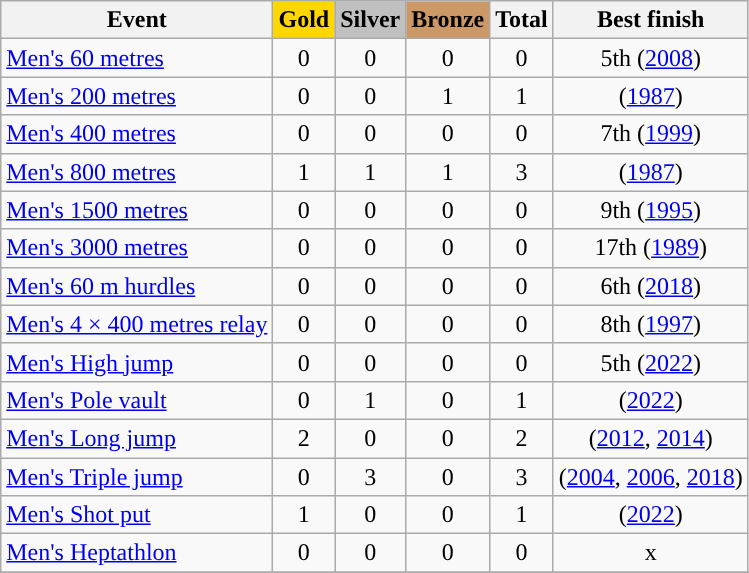<table class="wikitable sortable" style="text-align:center">
<tr>
<th>Event</th>
<th style="background-color:gold;">Gold</th>
<th style="background-color:silver;">Silver</th>
<th style="background-color:#c96;">Bronze</th>
<th>Total</th>
<th>Best finish</th>
</tr>
<tr>
<td align=left><a href='#'>Men's 60 metres</a></td>
<td>0</td>
<td>0</td>
<td>0</td>
<td>0</td>
<td>5th (<a href='#'>2008</a>)</td>
</tr>
<tr>
<td align=left><a href='#'>Men's 200 metres</a></td>
<td>0</td>
<td>0</td>
<td>1</td>
<td>1</td>
<td> (<a href='#'>1987</a>)</td>
</tr>
<tr>
<td align=left><a href='#'>Men's 400 metres</a></td>
<td>0</td>
<td>0</td>
<td>0</td>
<td>0</td>
<td>7th (<a href='#'>1999</a>)</td>
</tr>
<tr>
<td align=left><a href='#'>Men's 800 metres</a></td>
<td>1</td>
<td>1</td>
<td>1</td>
<td>3</td>
<td> (<a href='#'>1987</a>)</td>
</tr>
<tr>
<td align=left><a href='#'>Men's 1500 metres</a></td>
<td>0</td>
<td>0</td>
<td>0</td>
<td>0</td>
<td>9th (<a href='#'>1995</a>)</td>
</tr>
<tr>
<td align=left><a href='#'>Men's 3000 metres</a></td>
<td>0</td>
<td>0</td>
<td>0</td>
<td>0</td>
<td>17th (<a href='#'>1989</a>)</td>
</tr>
<tr>
<td align=left><a href='#'>Men's 60 m hurdles</a></td>
<td>0</td>
<td>0</td>
<td>0</td>
<td>0</td>
<td>6th (<a href='#'>2018</a>)</td>
</tr>
<tr>
<td align=left><a href='#'>Men's 4 × 400 metres relay</a></td>
<td>0</td>
<td>0</td>
<td>0</td>
<td>0</td>
<td>8th (<a href='#'>1997</a>)</td>
</tr>
<tr>
<td align=left><a href='#'>Men's High jump</a></td>
<td>0</td>
<td>0</td>
<td>0</td>
<td>0</td>
<td>5th (<a href='#'>2022</a>)</td>
</tr>
<tr>
<td align=left><a href='#'>Men's Pole vault</a></td>
<td>0</td>
<td>1</td>
<td>0</td>
<td>1</td>
<td> (<a href='#'>2022</a>)</td>
</tr>
<tr>
<td align=left><a href='#'>Men's Long jump</a></td>
<td>2</td>
<td>0</td>
<td>0</td>
<td>2</td>
<td> (<a href='#'>2012</a>, <a href='#'>2014</a>)</td>
</tr>
<tr>
<td align=left><a href='#'>Men's Triple jump</a></td>
<td>0</td>
<td>3</td>
<td>0</td>
<td>3</td>
<td> (<a href='#'>2004</a>, <a href='#'>2006</a>, <a href='#'>2018</a>)</td>
</tr>
<tr>
<td align=left><a href='#'>Men's Shot put</a></td>
<td>1</td>
<td>0</td>
<td>0</td>
<td>1</td>
<td> (<a href='#'>2022</a>)</td>
</tr>
<tr>
<td align=left><a href='#'>Men's Heptathlon</a></td>
<td>0</td>
<td>0</td>
<td>0</td>
<td>0</td>
<td>x</td>
</tr>
<tr>
</tr>
</table>
